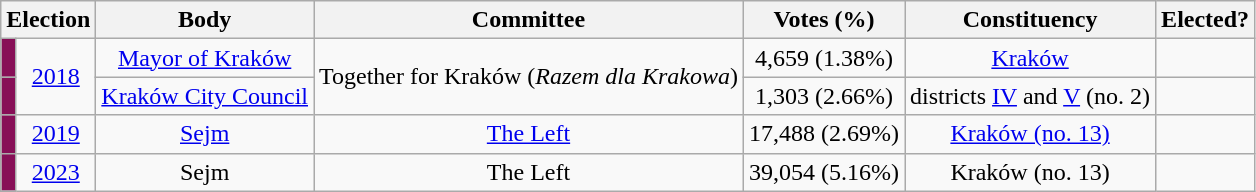<table class = 'wikitable mw-collapsible' colspan="7" style="text-align:center;">
<tr>
<th colspan="2">Election</th>
<th>Body</th>
<th>Committee</th>
<th>Votes (%)</th>
<th>Constituency</th>
<th>Elected?</th>
</tr>
<tr>
<td style="background-color: #870f57"></td>
<td rowspan=2><a href='#'>2018</a></td>
<td><a href='#'>Mayor of Kraków</a></td>
<td rowspan=2>Together for Kraków (<em>Razem dla Krakowa</em>)</td>
<td>4,659 (1.38%)</td>
<td><a href='#'>Kraków</a></td>
<td></td>
</tr>
<tr>
<td style="background-color: #870f57"></td>
<td><a href='#'>Kraków City Council</a></td>
<td>1,303 (2.66%)</td>
<td>districts <a href='#'>IV</a> and <a href='#'>V</a> (no. 2)</td>
<td></td>
</tr>
<tr>
<td style="background-color: #870f57"></td>
<td><a href='#'>2019</a></td>
<td><a href='#'>Sejm</a></td>
<td><a href='#'>The Left</a></td>
<td>17,488 (2.69%)</td>
<td><a href='#'>Kraków (no. 13)</a></td>
<td></td>
</tr>
<tr>
<td style="background-color: #870f57"></td>
<td><a href='#'>2023</a></td>
<td>Sejm</td>
<td>The Left</td>
<td>39,054 (5.16%)</td>
<td>Kraków (no. 13)</td>
<td></td>
</tr>
</table>
